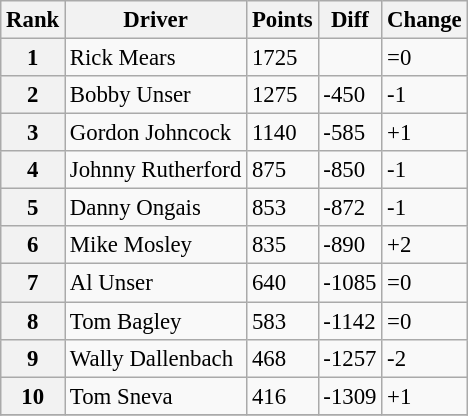<table class="wikitable" style="font-size:95%;">
<tr>
<th>Rank</th>
<th>Driver</th>
<th>Points</th>
<th>Diff</th>
<th>Change</th>
</tr>
<tr>
<th>1</th>
<td>Rick Mears</td>
<td>1725</td>
<td></td>
<td>=0</td>
</tr>
<tr>
<th>2</th>
<td>Bobby Unser</td>
<td>1275</td>
<td>-450</td>
<td>-1</td>
</tr>
<tr>
<th>3</th>
<td>Gordon Johncock</td>
<td>1140</td>
<td>-585</td>
<td>+1</td>
</tr>
<tr>
<th>4</th>
<td>Johnny Rutherford</td>
<td>875</td>
<td>-850</td>
<td>-1</td>
</tr>
<tr>
<th>5</th>
<td>Danny Ongais</td>
<td>853</td>
<td>-872</td>
<td>-1</td>
</tr>
<tr>
<th>6</th>
<td>Mike Mosley</td>
<td>835</td>
<td>-890</td>
<td>+2</td>
</tr>
<tr>
<th>7</th>
<td>Al Unser</td>
<td>640</td>
<td>-1085</td>
<td>=0</td>
</tr>
<tr>
<th>8</th>
<td>Tom Bagley</td>
<td>583</td>
<td>-1142</td>
<td>=0</td>
</tr>
<tr>
<th>9</th>
<td>Wally Dallenbach</td>
<td>468</td>
<td>-1257</td>
<td>-2</td>
</tr>
<tr>
<th>10</th>
<td>Tom Sneva</td>
<td>416</td>
<td>-1309</td>
<td>+1</td>
</tr>
<tr>
</tr>
</table>
